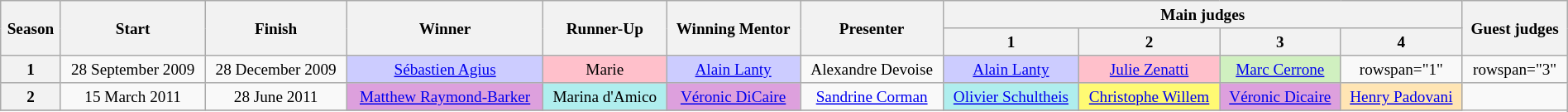<table class="wikitable"  style="text-align:center; font-size:80%; line-height:16px; width:100%;">
<tr>
<th scope="col" rowspan="2">Season</th>
<th scope="col" rowspan="2">Start</th>
<th scope="col" rowspan="2">Finish</th>
<th scope="col" rowspan="2">Winner</th>
<th scope="col" rowspan="2">Runner-Up</th>
<th scope="col" rowspan="2">Winning Mentor</th>
<th scope="col" rowspan="2">Presenter</th>
<th colspan="4">Main judges</th>
<th scope="col" rowspan="2">Guest judges</th>
</tr>
<tr>
<th>1</th>
<th>2</th>
<th>3</th>
<th>4</th>
</tr>
<tr>
<th scope="row">1</th>
<td>28 September 2009</td>
<td>28 December 2009</td>
<td bgcolor="#ccf"><a href='#'>Sébastien Agius</a></td>
<td bgcolor="Pink">Marie</td>
<td bgcolor="#ccf"><a href='#'>Alain Lanty</a></td>
<td>Alexandre Devoise</td>
<td bgcolor="#ccf"><a href='#'>Alain Lanty</a></td>
<td bgcolor="Pink"><a href='#'>Julie Zenatti</a></td>
<td bgcolor="#D0f0c0"><a href='#'>Marc Cerrone</a></td>
<td>rowspan="1" </td>
<td>rowspan="3" </td>
</tr>
<tr>
<th scope="row">2</th>
<td>15 March 2011</td>
<td>28 June 2011</td>
<td bgcolor="#Dda0dd"><a href='#'>Matthew Raymond-Barker</a></td>
<td bgcolor="#Afeeee">Marina d'Amico</td>
<td bgcolor="#Dda0dd"><a href='#'>Véronic DiCaire</a></td>
<td><a href='#'>Sandrine Corman</a></td>
<td bgcolor="#Afeeee"><a href='#'>Olivier Schultheis</a></td>
<td bgcolor="#fffa73"><a href='#'>Christophe Willem</a></td>
<td bgcolor="#Dda0dd"><a href='#'>Véronic Dicaire</a></td>
<td bgcolor="#FFE5B4"><a href='#'>Henry Padovani</a></td>
</tr>
<tr>
</tr>
</table>
